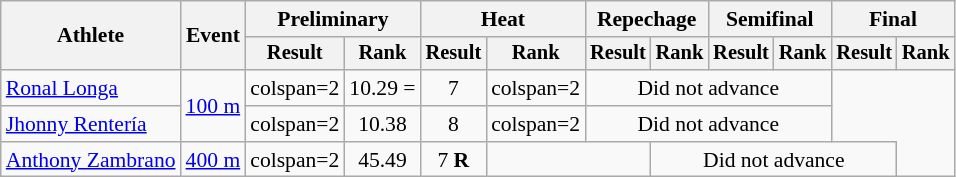<table class="wikitable" style="font-size:90%">
<tr>
<th rowspan="2">Athlete</th>
<th rowspan="2">Event</th>
<th colspan="2">Preliminary</th>
<th colspan="2">Heat</th>
<th colspan="2">Repechage</th>
<th colspan="2">Semifinal</th>
<th colspan="2">Final</th>
</tr>
<tr style="font-size:95%">
<th>Result</th>
<th>Rank</th>
<th>Result</th>
<th>Rank</th>
<th>Result</th>
<th>Rank</th>
<th>Result</th>
<th>Rank</th>
<th>Result</th>
<th>Rank</th>
</tr>
<tr align=center>
<td align=left><a href='#'>Ronal Longa</a></td>
<td align=left rowspan=2><a href='#'>100 m</a></td>
<td>colspan=2 </td>
<td>10.29 =<strong></strong></td>
<td>7</td>
<td>colspan=2 </td>
<td colspan=4>Did not advance</td>
</tr>
<tr align=center>
<td align=left><a href='#'>Jhonny Rentería</a></td>
<td>colspan=2 </td>
<td>10.38</td>
<td>8</td>
<td>colspan=2 </td>
<td colspan=4>Did not advance</td>
</tr>
<tr align=center>
<td align=left><a href='#'>Anthony Zambrano</a></td>
<td align=left rowspan=2><a href='#'>400 m</a></td>
<td>colspan=2 </td>
<td>45.49</td>
<td>7 <strong>R</strong></td>
<td colspan=2><strong></strong></td>
<td colspan=4>Did not advance</td>
</tr>
</table>
